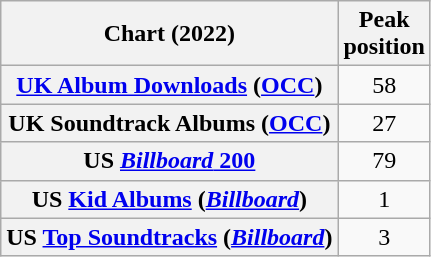<table class="wikitable sortable plainrowheaders" style="text-align:center">
<tr>
<th scope="col">Chart (2022)</th>
<th scope="col">Peak<br>position</th>
</tr>
<tr>
<th scope="row"><a href='#'>UK Album Downloads</a> (<a href='#'>OCC</a>)</th>
<td>58</td>
</tr>
<tr>
<th scope="row">UK Soundtrack Albums (<a href='#'>OCC</a>)</th>
<td>27</td>
</tr>
<tr>
<th scope="row">US <a href='#'><em>Billboard</em> 200</a></th>
<td>79</td>
</tr>
<tr>
<th scope="row">US <a href='#'>Kid Albums</a> (<em><a href='#'>Billboard</a></em>)</th>
<td>1</td>
</tr>
<tr>
<th scope="row">US <a href='#'>Top Soundtracks</a> (<em><a href='#'>Billboard</a></em>)</th>
<td>3</td>
</tr>
</table>
